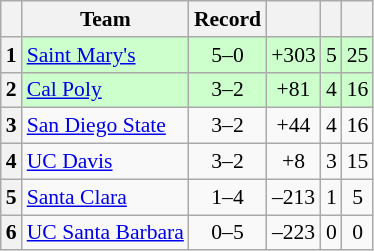<table class="wikitable sortable collapsible collapsed plainrowheaders" style="font-size:90%;">
<tr>
<th scope=col></th>
<th scope=col>Team</th>
<th scope=col>Record</th>
<th scope=col></th>
<th scope=col></th>
<th scope=col></th>
</tr>
<tr bgcolor=ccffcc>
<th align=center>1</th>
<td><a href='#'>Saint Mary's</a></td>
<td align=center>5–0</td>
<td align=center>+303</td>
<td align=center>5</td>
<td align=center>25</td>
</tr>
<tr bgcolor=ccffcc>
<th align=center>2</th>
<td><a href='#'>Cal Poly</a></td>
<td align=center>3–2</td>
<td align=center>+81</td>
<td align=center>4</td>
<td align=center>16</td>
</tr>
<tr>
<th align=center>3</th>
<td><a href='#'>San Diego State</a></td>
<td align=center>3–2</td>
<td align=center>+44</td>
<td align=center>4</td>
<td align=center>16</td>
</tr>
<tr>
<th align=center>4</th>
<td><a href='#'>UC Davis</a></td>
<td align=center>3–2</td>
<td align=center>+8</td>
<td align=center>3</td>
<td align=center>15</td>
</tr>
<tr>
<th align=center>5</th>
<td><a href='#'>Santa Clara</a></td>
<td align=center>1–4</td>
<td align=center>–213</td>
<td align=center>1</td>
<td align=center>5</td>
</tr>
<tr>
<th align=center>6</th>
<td><a href='#'>UC Santa Barbara</a></td>
<td align=center>0–5</td>
<td align=center>–223</td>
<td align=center>0</td>
<td align=center>0</td>
</tr>
</table>
